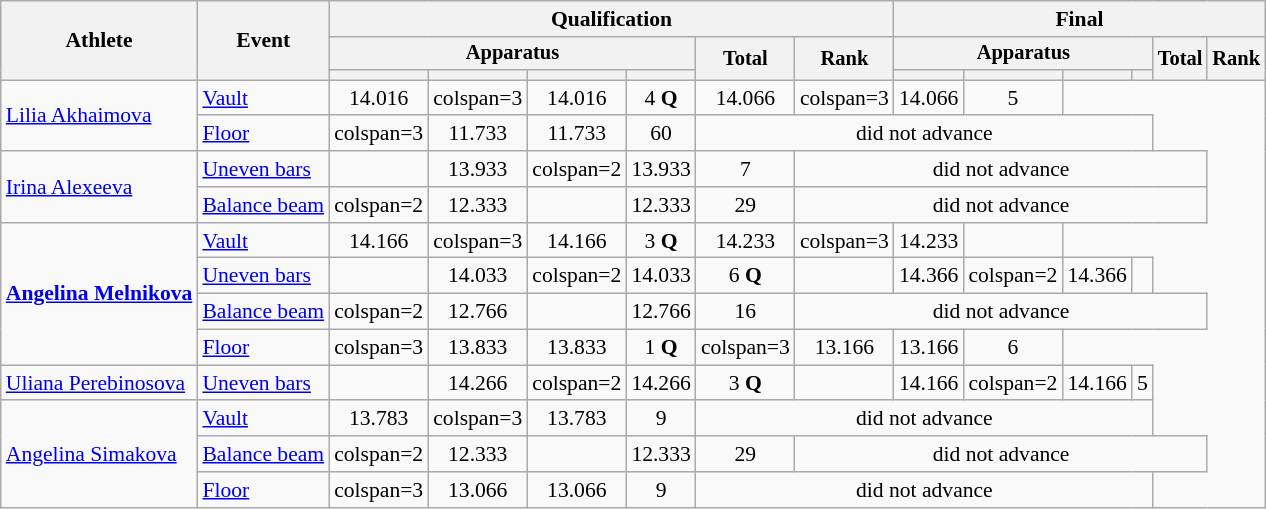<table class="wikitable" style="font-size:90%">
<tr>
<th rowspan=3>Athlete</th>
<th rowspan=3>Event</th>
<th colspan=6>Qualification</th>
<th colspan=6>Final</th>
</tr>
<tr style="font-size:95%">
<th colspan=4>Apparatus</th>
<th rowspan=2>Total</th>
<th rowspan=2>Rank</th>
<th colspan=4>Apparatus</th>
<th rowspan=2>Total</th>
<th rowspan=2>Rank</th>
</tr>
<tr style="font-size:95%">
<th></th>
<th></th>
<th></th>
<th></th>
<th></th>
<th></th>
<th></th>
<th></th>
</tr>
<tr align=center>
<td align=left rowspan=2><a href='#'>Lilia Akhaimova</a></td>
<td align=left><a href='#'>Vault</a></td>
<td>14.016</td>
<td>colspan=3 </td>
<td>14.016</td>
<td>4 <strong>Q</strong></td>
<td>14.066</td>
<td>colspan=3 </td>
<td>14.066</td>
<td>5</td>
</tr>
<tr align=center>
<td align=left><a href='#'>Floor</a></td>
<td>colspan=3 </td>
<td>11.733</td>
<td>11.733</td>
<td>60</td>
<td colspan=6>did not advance</td>
</tr>
<tr align=center>
<td align=left rowspan=2><a href='#'>Irina Alexeeva</a></td>
<td align=left><a href='#'>Uneven bars</a></td>
<td></td>
<td>13.933</td>
<td>colspan=2 </td>
<td>13.933</td>
<td>7</td>
<td colspan=6>did not advance</td>
</tr>
<tr align=center>
<td align=left><a href='#'>Balance beam</a></td>
<td>colspan=2 </td>
<td>12.333</td>
<td></td>
<td>12.333</td>
<td>29</td>
<td colspan=6>did not advance</td>
</tr>
<tr align=center>
<td align=left rowspan=4><strong><a href='#'>Angelina Melnikova</a></strong></td>
<td align=left><a href='#'>Vault</a></td>
<td>14.166</td>
<td>colspan=3 </td>
<td>14.166</td>
<td>3 <strong>Q</strong></td>
<td>14.233</td>
<td>colspan=3 </td>
<td>14.233</td>
<td></td>
</tr>
<tr align=center>
<td align=left><a href='#'>Uneven bars</a></td>
<td></td>
<td>14.033</td>
<td>colspan=2 </td>
<td>14.033</td>
<td>6 <strong>Q</strong></td>
<td></td>
<td>14.366</td>
<td>colspan=2 </td>
<td>14.366</td>
<td></td>
</tr>
<tr align=center>
<td align=left><a href='#'>Balance beam</a></td>
<td>colspan=2 </td>
<td>12.766</td>
<td></td>
<td>12.766</td>
<td>16</td>
<td colspan=6>did not advance</td>
</tr>
<tr align=center>
<td align=left><a href='#'>Floor</a></td>
<td>colspan=3 </td>
<td>13.833</td>
<td>13.833</td>
<td>1 <strong>Q</strong></td>
<td>colspan=3 </td>
<td>13.166</td>
<td>13.166</td>
<td>6</td>
</tr>
<tr align=center>
<td align=left><a href='#'>Uliana Perebinosova</a></td>
<td align=left><a href='#'>Uneven bars</a></td>
<td></td>
<td>14.266</td>
<td>colspan=2 </td>
<td>14.266</td>
<td>3 <strong>Q</strong></td>
<td></td>
<td>14.166</td>
<td>colspan=2 </td>
<td>14.166</td>
<td>5</td>
</tr>
<tr align=center>
<td align=left rowspan=3><a href='#'>Angelina Simakova</a></td>
<td align=left><a href='#'>Vault</a></td>
<td>13.783</td>
<td>colspan=3 </td>
<td>13.783</td>
<td>9</td>
<td colspan=6>did not advance</td>
</tr>
<tr align=center>
<td align=left><a href='#'>Balance beam</a></td>
<td>colspan=2 </td>
<td>12.333</td>
<td></td>
<td>12.333</td>
<td>29</td>
<td colspan=6>did not advance</td>
</tr>
<tr align=center>
<td align=left><a href='#'>Floor</a></td>
<td>colspan=3 </td>
<td>13.066</td>
<td>13.066</td>
<td>9</td>
<td colspan=6>did not advance</td>
</tr>
</table>
